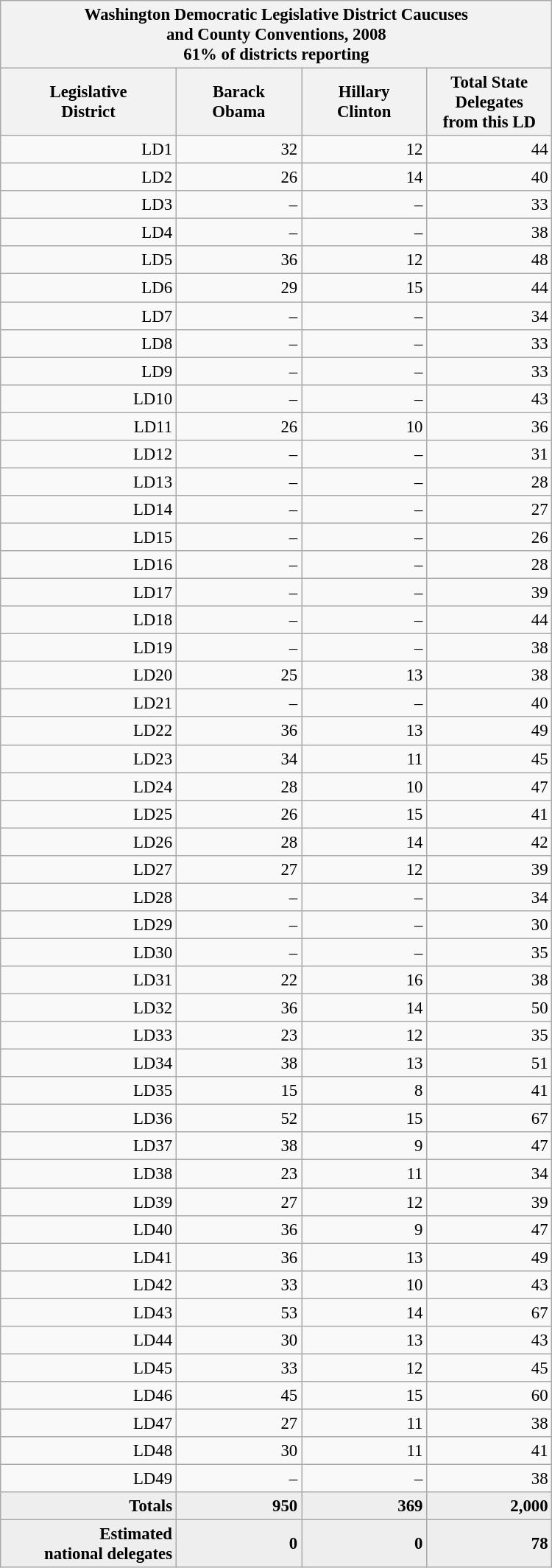<table class="wikitable" style="font-size: 95%; text-align:right;">
<tr>
<th colspan="4">Washington Democratic Legislative District Caucuses<br>and County Conventions, 2008<br>61% of districts reporting</th>
</tr>
<tr>
<th style="width: 10em">Legislative<br>District</th>
<th style="width: 7em">Barack<br>Obama</th>
<th style="width: 7em">Hillary<br>Clinton</th>
<th style="width: 7em">Total State Delegates<br>from this LD</th>
</tr>
<tr>
<td>LD1</td>
<td>32</td>
<td>12</td>
<td>44</td>
</tr>
<tr>
<td>LD2</td>
<td>26</td>
<td>14</td>
<td>40</td>
</tr>
<tr>
<td>LD3</td>
<td>–</td>
<td>–</td>
<td>33</td>
</tr>
<tr>
<td>LD4</td>
<td>–</td>
<td>–</td>
<td>38</td>
</tr>
<tr>
<td>LD5</td>
<td>36</td>
<td>12</td>
<td>48</td>
</tr>
<tr>
<td>LD6</td>
<td>29</td>
<td>15</td>
<td>44</td>
</tr>
<tr>
<td>LD7</td>
<td>–</td>
<td>–</td>
<td>34</td>
</tr>
<tr>
<td>LD8</td>
<td>–</td>
<td>–</td>
<td>33</td>
</tr>
<tr>
<td>LD9</td>
<td>–</td>
<td>–</td>
<td>33</td>
</tr>
<tr>
<td>LD10</td>
<td>–</td>
<td>–</td>
<td>43</td>
</tr>
<tr>
<td>LD11</td>
<td>26</td>
<td>10</td>
<td>36</td>
</tr>
<tr>
<td>LD12</td>
<td>–</td>
<td>–</td>
<td>31</td>
</tr>
<tr>
<td>LD13</td>
<td>–</td>
<td>–</td>
<td>28</td>
</tr>
<tr>
<td>LD14</td>
<td>–</td>
<td>–</td>
<td>27</td>
</tr>
<tr>
<td>LD15</td>
<td>–</td>
<td>–</td>
<td>26</td>
</tr>
<tr>
<td>LD16</td>
<td>–</td>
<td>–</td>
<td>28</td>
</tr>
<tr>
<td>LD17</td>
<td>–</td>
<td>–</td>
<td>39</td>
</tr>
<tr>
<td>LD18</td>
<td>–</td>
<td>–</td>
<td>44</td>
</tr>
<tr>
<td>LD19</td>
<td>–</td>
<td>–</td>
<td>38</td>
</tr>
<tr>
<td>LD20</td>
<td>25</td>
<td>13</td>
<td>38</td>
</tr>
<tr>
<td>LD21</td>
<td>–</td>
<td>–</td>
<td>40</td>
</tr>
<tr>
<td>LD22</td>
<td>36</td>
<td>13</td>
<td>49</td>
</tr>
<tr>
<td>LD23</td>
<td>34</td>
<td>11</td>
<td>45</td>
</tr>
<tr>
<td>LD24</td>
<td>28</td>
<td>10</td>
<td>47</td>
</tr>
<tr>
<td>LD25</td>
<td>26</td>
<td>15</td>
<td>41</td>
</tr>
<tr>
<td>LD26</td>
<td>28</td>
<td>14</td>
<td>42</td>
</tr>
<tr>
<td>LD27</td>
<td>27</td>
<td>12</td>
<td>39</td>
</tr>
<tr>
<td>LD28</td>
<td>–</td>
<td>–</td>
<td>34</td>
</tr>
<tr>
<td>LD29</td>
<td>–</td>
<td>–</td>
<td>30</td>
</tr>
<tr>
<td>LD30</td>
<td>–</td>
<td>–</td>
<td>35</td>
</tr>
<tr>
<td>LD31</td>
<td>22</td>
<td>16</td>
<td>38</td>
</tr>
<tr>
<td>LD32</td>
<td>36</td>
<td>14</td>
<td>50</td>
</tr>
<tr>
<td>LD33</td>
<td>23</td>
<td>12</td>
<td>35</td>
</tr>
<tr>
<td>LD34</td>
<td>38</td>
<td>13</td>
<td>51</td>
</tr>
<tr>
<td>LD35</td>
<td>15</td>
<td>8</td>
<td>41</td>
</tr>
<tr>
<td>LD36</td>
<td>52</td>
<td>15</td>
<td>67</td>
</tr>
<tr>
<td>LD37</td>
<td>38</td>
<td>9</td>
<td>47</td>
</tr>
<tr>
<td>LD38</td>
<td>23</td>
<td>11</td>
<td>34</td>
</tr>
<tr>
<td>LD39</td>
<td>27</td>
<td>12</td>
<td>39</td>
</tr>
<tr>
<td>LD40</td>
<td>36</td>
<td>9</td>
<td>47</td>
</tr>
<tr>
<td>LD41</td>
<td>36</td>
<td>13</td>
<td>49</td>
</tr>
<tr>
<td>LD42</td>
<td>33</td>
<td>10</td>
<td>43</td>
</tr>
<tr>
<td>LD43</td>
<td>53</td>
<td>14</td>
<td>67</td>
</tr>
<tr>
<td>LD44</td>
<td>30</td>
<td>13</td>
<td>43</td>
</tr>
<tr>
<td>LD45</td>
<td>33</td>
<td>12</td>
<td>45</td>
</tr>
<tr>
<td>LD46</td>
<td>45</td>
<td>15</td>
<td>60</td>
</tr>
<tr>
<td>LD47</td>
<td>27</td>
<td>11</td>
<td>38</td>
</tr>
<tr>
<td>LD48</td>
<td>30</td>
<td>11</td>
<td>41</td>
</tr>
<tr>
<td>LD49</td>
<td>–</td>
<td>–</td>
<td>38</td>
</tr>
<tr style="background:#eee; margin-right:0.5em;">
<td><strong>Totals</strong></td>
<td><strong>950</strong></td>
<td><strong>369</strong></td>
<td><strong>2,000</strong></td>
</tr>
<tr style="background:#eee; margin-right:0.5em;">
<td><strong>Estimated<br>national delegates</strong></td>
<td><strong>0</strong></td>
<td><strong>0</strong></td>
<td><strong>78</strong></td>
</tr>
</table>
